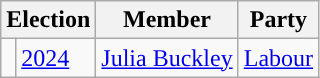<table class="wikitable">
<tr>
<th colspan="2">Election</th>
<th>Member</th>
<th>Party</th>
</tr>
<tr>
<td style="color:inherit;background-color: "></td>
<td><a href='#'>2024</a></td>
<td><a href='#'>Julia Buckley</a></td>
<td><a href='#'>Labour</a></td>
</tr>
</table>
